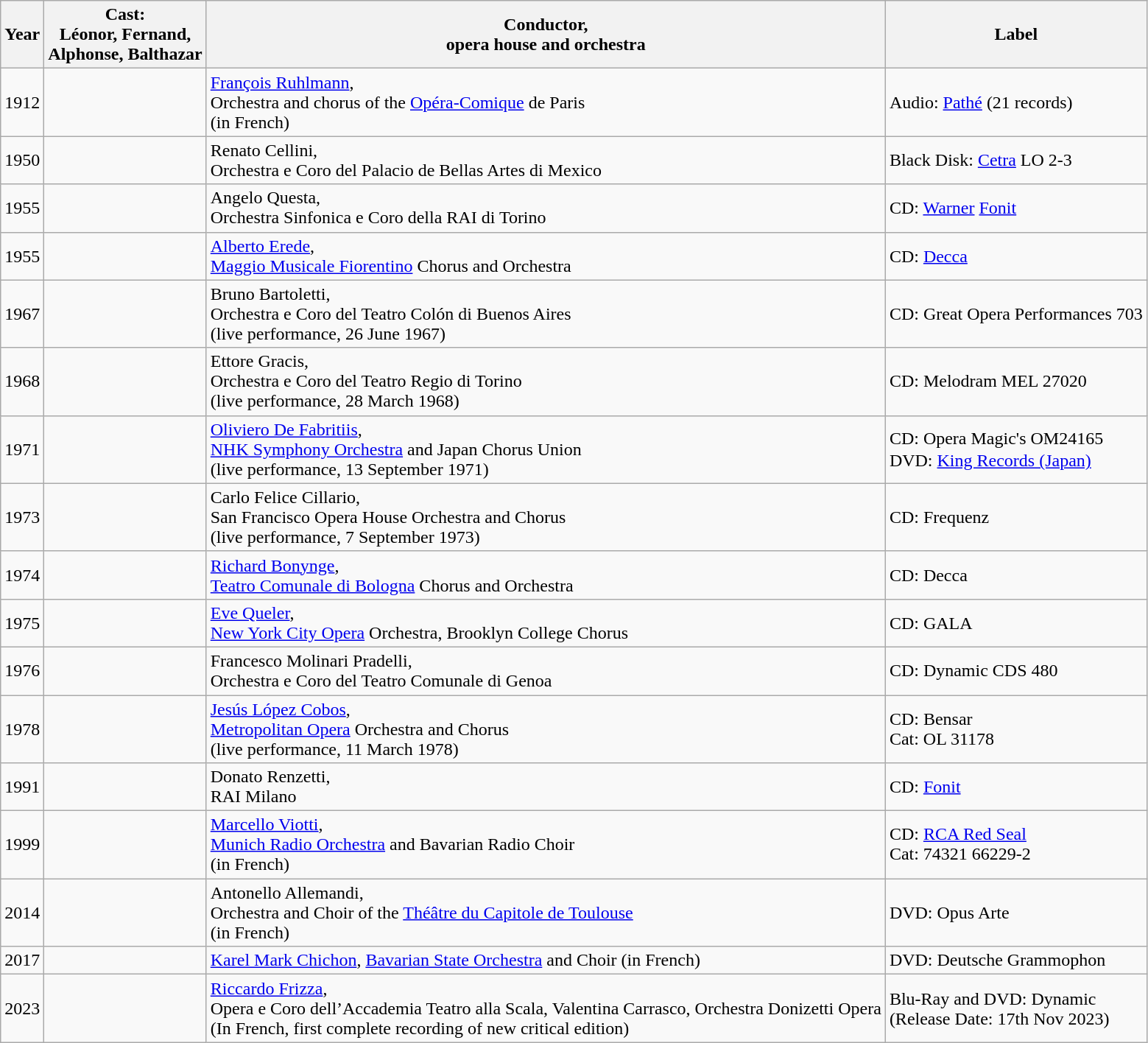<table class="wikitable">
<tr>
<th>Year</th>
<th>Cast:<br>Léonor, Fernand,<br>Alphonse, Balthazar</th>
<th>Conductor,<br>opera house and orchestra</th>
<th>Label</th>
</tr>
<tr>
<td>1912</td>
<td></td>
<td><a href='#'>François Ruhlmann</a>, <br> Orchestra and chorus of the <a href='#'>Opéra-Comique</a> de Paris <br>(in French)</td>
<td>Audio: <a href='#'>Pathé</a> (21 records)</td>
</tr>
<tr>
<td>1950</td>
<td></td>
<td>Renato Cellini, <br> Orchestra e Coro del Palacio de Bellas Artes di Mexico</td>
<td>Black Disk: <a href='#'>Cetra</a> LO 2-3</td>
</tr>
<tr>
<td>1955</td>
<td></td>
<td>Angelo Questa, <br> Orchestra Sinfonica e Coro della RAI di Torino</td>
<td>CD: <a href='#'>Warner</a> <a href='#'>Fonit</a></td>
</tr>
<tr>
<td>1955</td>
<td></td>
<td><a href='#'>Alberto Erede</a>, <br> <a href='#'>Maggio Musicale Fiorentino</a> Chorus and Orchestra</td>
<td>CD: <a href='#'>Decca</a></td>
</tr>
<tr>
<td>1967</td>
<td></td>
<td>Bruno Bartoletti, <br> Orchestra e Coro del Teatro Colón di Buenos Aires <br> (live performance, 26 June 1967)</td>
<td>CD: Great Opera Performances 703</td>
</tr>
<tr>
<td>1968</td>
<td></td>
<td>Ettore Gracis, <br> Orchestra e Coro del Teatro Regio di Torino <br> (live performance, 28 March 1968)</td>
<td>CD: Melodram MEL 27020</td>
</tr>
<tr>
<td>1971</td>
<td></td>
<td><a href='#'>Oliviero De Fabritiis</a>, <br> <a href='#'>NHK Symphony Orchestra</a> and Japan Chorus Union <br> (live performance, 13 September 1971)</td>
<td>CD: Opera Magic's OM24165　<br>DVD: <a href='#'>King Records (Japan)</a></td>
</tr>
<tr>
<td>1973</td>
<td></td>
<td>Carlo Felice Cillario, <br> San Francisco Opera House Orchestra and Chorus <br> (live performance, 7 September 1973)</td>
<td>CD: Frequenz</td>
</tr>
<tr>
<td>1974</td>
<td></td>
<td><a href='#'>Richard Bonynge</a>, <br> <a href='#'>Teatro Comunale di Bologna</a> Chorus and Orchestra</td>
<td>CD: Decca</td>
</tr>
<tr>
<td>1975</td>
<td></td>
<td><a href='#'>Eve Queler</a>, <br> <a href='#'>New York City Opera</a> Orchestra, Brooklyn College Chorus</td>
<td>CD: GALA</td>
</tr>
<tr>
<td>1976</td>
<td></td>
<td>Francesco Molinari Pradelli, <br> Orchestra e Coro del Teatro Comunale di Genoa</td>
<td>CD: Dynamic CDS 480</td>
</tr>
<tr>
<td>1978</td>
<td></td>
<td><a href='#'>Jesús López Cobos</a>, <br> <a href='#'>Metropolitan Opera</a> Orchestra and Chorus <br> (live performance, 11 March 1978)</td>
<td>CD: Bensar <br> Cat: OL 31178</td>
</tr>
<tr>
<td>1991</td>
<td></td>
<td>Donato Renzetti, <br>RAI Milano</td>
<td>CD: <a href='#'>Fonit</a></td>
</tr>
<tr>
<td>1999</td>
<td></td>
<td><a href='#'>Marcello Viotti</a>, <br> <a href='#'>Munich Radio Orchestra</a> and Bavarian Radio Choir <br> (in French)</td>
<td>CD: <a href='#'>RCA Red Seal</a> <br> Cat: 74321 66229-2</td>
</tr>
<tr>
<td>2014</td>
<td></td>
<td>Antonello Allemandi, <br> Orchestra and Choir of the <a href='#'>Théâtre du Capitole de Toulouse</a> <br> (in French)</td>
<td>DVD: Opus Arte</td>
</tr>
<tr>
<td>2017</td>
<td></td>
<td><a href='#'>Karel Mark Chichon</a>, <a href='#'>Bavarian State Orchestra</a> and Choir (in French)</td>
<td>DVD: Deutsche Grammophon</td>
</tr>
<tr>
<td>2023</td>
<td></td>
<td><a href='#'>Riccardo Frizza</a>, <br> Opera e Coro dell’Accademia Teatro alla Scala, Valentina Carrasco, Orchestra Donizetti Opera <br> (In French, first complete recording of new critical edition)</td>
<td>Blu-Ray and DVD: Dynamic <br>(Release Date: 17th Nov 2023)</td>
</tr>
</table>
